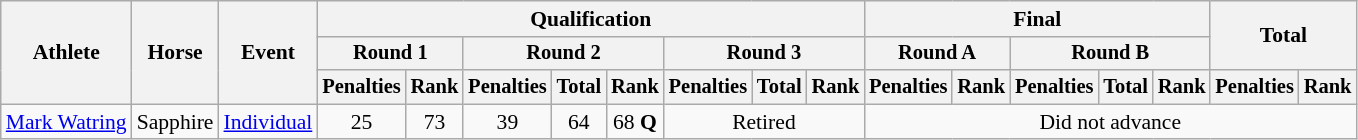<table class="wikitable" style="font-size:90%">
<tr>
<th rowspan="3">Athlete</th>
<th rowspan="3">Horse</th>
<th rowspan="3">Event</th>
<th colspan="8">Qualification</th>
<th colspan="5">Final</th>
<th rowspan=2 colspan="2">Total</th>
</tr>
<tr style="font-size:95%">
<th colspan="2">Round 1</th>
<th colspan="3">Round 2</th>
<th colspan="3">Round 3</th>
<th colspan="2">Round A</th>
<th colspan="3">Round B</th>
</tr>
<tr style="font-size:95%">
<th>Penalties</th>
<th>Rank</th>
<th>Penalties</th>
<th>Total</th>
<th>Rank</th>
<th>Penalties</th>
<th>Total</th>
<th>Rank</th>
<th>Penalties</th>
<th>Rank</th>
<th>Penalties</th>
<th>Total</th>
<th>Rank</th>
<th>Penalties</th>
<th>Rank</th>
</tr>
<tr align=center>
<td align=left><a href='#'>Mark Watring</a></td>
<td align=left>Sapphire</td>
<td align=left><a href='#'>Individual</a></td>
<td>25</td>
<td>73</td>
<td>39</td>
<td>64</td>
<td>68 <strong>Q</strong></td>
<td colspan=3>Retired</td>
<td colspan=7>Did not advance</td>
</tr>
</table>
